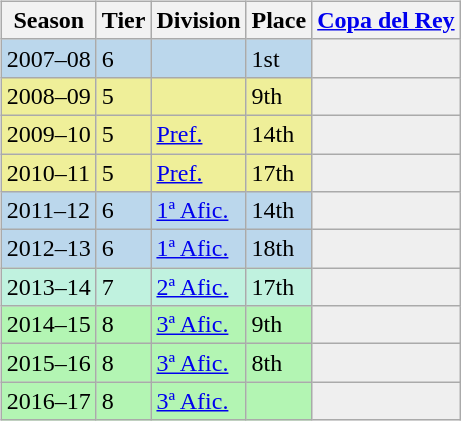<table>
<tr>
<td valign="top" width=0%><br><table class="wikitable">
<tr style="background:#f0f6fa;">
<th>Season</th>
<th>Tier</th>
<th>Division</th>
<th>Place</th>
<th><a href='#'>Copa del Rey</a></th>
</tr>
<tr>
<td style="background:#BBD7EC;">2007–08</td>
<td style="background:#BBD7EC;">6</td>
<td style="background:#BBD7EC;"></td>
<td style="background:#BBD7EC;">1st</td>
<th style="background:#efefef;"></th>
</tr>
<tr>
<td style="background:#EFEF99;">2008–09</td>
<td style="background:#EFEF99;">5</td>
<td style="background:#EFEF99;"></td>
<td style="background:#EFEF99;">9th</td>
<th style="background:#efefef;"></th>
</tr>
<tr>
<td style="background:#EFEF99;">2009–10</td>
<td style="background:#EFEF99;">5</td>
<td style="background:#EFEF99;"><a href='#'>Pref.</a></td>
<td style="background:#EFEF99;">14th</td>
<th style="background:#efefef;"></th>
</tr>
<tr>
<td style="background:#EFEF99;">2010–11</td>
<td style="background:#EFEF99;">5</td>
<td style="background:#EFEF99;"><a href='#'>Pref.</a></td>
<td style="background:#EFEF99;">17th</td>
<th style="background:#efefef;"></th>
</tr>
<tr>
<td style="background:#BBD7EC;">2011–12</td>
<td style="background:#BBD7EC;">6</td>
<td style="background:#BBD7EC;"><a href='#'>1ª Afic.</a></td>
<td style="background:#BBD7EC;">14th</td>
<th style="background:#efefef;"></th>
</tr>
<tr>
<td style="background:#BBD7EC;">2012–13</td>
<td style="background:#BBD7EC;">6</td>
<td style="background:#BBD7EC;"><a href='#'>1ª Afic.</a></td>
<td style="background:#BBD7EC;">18th</td>
<th style="background:#efefef;"></th>
</tr>
<tr>
<td style="background:#C0F2DF;">2013–14</td>
<td style="background:#C0F2DF;">7</td>
<td style="background:#C0F2DF;"><a href='#'>2ª Afic.</a></td>
<td style="background:#C0F2DF;">17th</td>
<th style="background:#efefef;"></th>
</tr>
<tr>
<td style="background:#B3F5B3;">2014–15</td>
<td style="background:#B3F5B3;">8</td>
<td style="background:#B3F5B3;"><a href='#'>3ª Afic.</a></td>
<td style="background:#B3F5B3;">9th</td>
<th style="background:#efefef;"></th>
</tr>
<tr>
<td style="background:#B3F5B3;">2015–16</td>
<td style="background:#B3F5B3;">8</td>
<td style="background:#B3F5B3;"><a href='#'>3ª Afic.</a></td>
<td style="background:#B3F5B3;">8th</td>
<th style="background:#efefef;"></th>
</tr>
<tr>
<td style="background:#B3F5B3;">2016–17</td>
<td style="background:#B3F5B3;">8</td>
<td style="background:#B3F5B3;"><a href='#'>3ª Afic.</a></td>
<td style="background:#B3F5B3;"></td>
<th style="background:#efefef;"></th>
</tr>
</table>
</td>
</tr>
</table>
